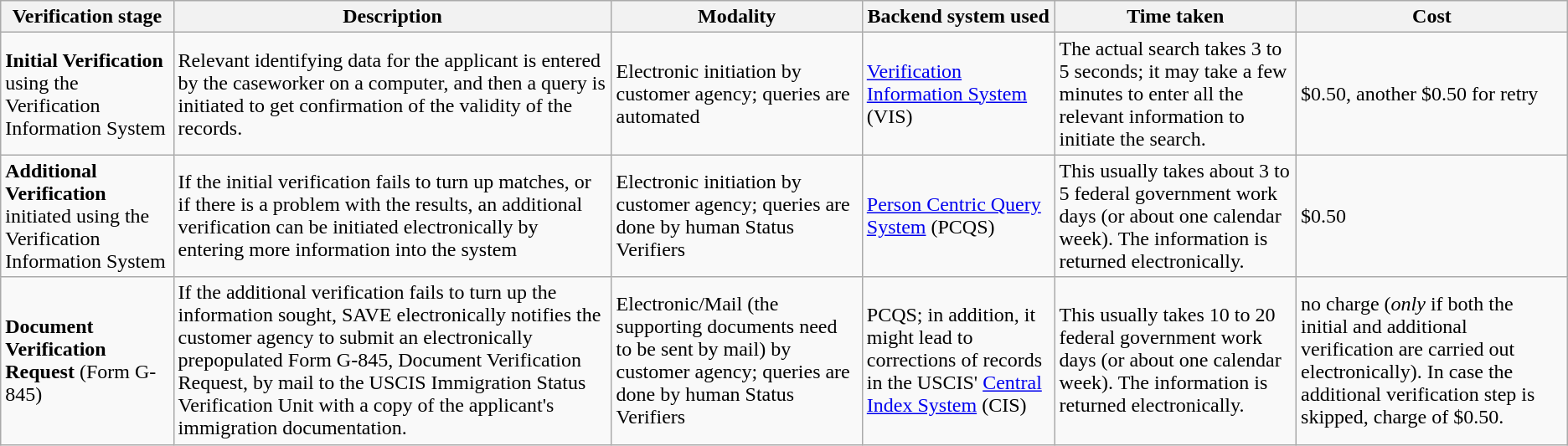<table class="wikitable">
<tr>
<th>Verification stage</th>
<th>Description</th>
<th>Modality</th>
<th>Backend system used</th>
<th>Time taken</th>
<th>Cost</th>
</tr>
<tr>
<td><strong>Initial Verification</strong> using the Verification Information System</td>
<td>Relevant identifying data for the applicant is entered by the caseworker on a computer, and then a query is initiated to get confirmation of the validity of the records.</td>
<td>Electronic initiation by customer agency; queries are automated</td>
<td><a href='#'>Verification Information System</a> (VIS)</td>
<td>The actual search takes 3 to 5 seconds; it may take a few minutes to enter all the relevant information to initiate the search.</td>
<td>$0.50, another $0.50 for retry</td>
</tr>
<tr>
<td><strong>Additional Verification</strong> initiated using the Verification Information System</td>
<td>If the initial verification fails to turn up matches, or if there is a problem with the results, an additional verification can be initiated electronically by entering more information into the system</td>
<td>Electronic initiation by customer agency; queries are done by human Status Verifiers</td>
<td><a href='#'>Person Centric Query System</a> (PCQS)</td>
<td>This usually takes about 3 to 5 federal government work days (or about one calendar week). The information is returned electronically.</td>
<td>$0.50</td>
</tr>
<tr>
<td><strong>Document Verification Request</strong> (Form G-845)</td>
<td>If the additional verification fails to turn up the information sought, SAVE electronically notifies the customer agency to submit an electronically prepopulated Form G-845, Document Verification Request, by mail to the USCIS Immigration Status Verification Unit with a copy of the applicant's immigration documentation.</td>
<td>Electronic/Mail (the supporting documents need to be sent by mail) by customer agency; queries are done by human Status Verifiers</td>
<td>PCQS; in addition, it might lead to corrections of records in the USCIS' <a href='#'>Central Index System</a> (CIS)</td>
<td>This usually takes 10 to 20 federal government work days (or about one calendar week). The information is returned electronically.</td>
<td>no charge (<em>only</em> if both the initial and additional verification are carried out electronically). In case the additional verification step is skipped, charge of $0.50.</td>
</tr>
</table>
